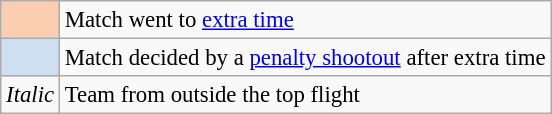<table class="wikitable" style="font-size:95%;">
<tr>
<td style="background-color:#FBCEB1"></td>
<td>Match went to <a href='#'>extra time</a></td>
</tr>
<tr>
<td style="background-color:#cedff2"></td>
<td>Match decided by a <a href='#'>penalty shootout</a> after extra time</td>
</tr>
<tr>
<td><em>Italic</em></td>
<td>Team from outside the top flight</td>
</tr>
</table>
